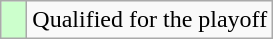<table class="wikitable">
<tr>
<td width=10px bgcolor="#ccffcc"></td>
<td>Qualified for the playoff</td>
</tr>
</table>
